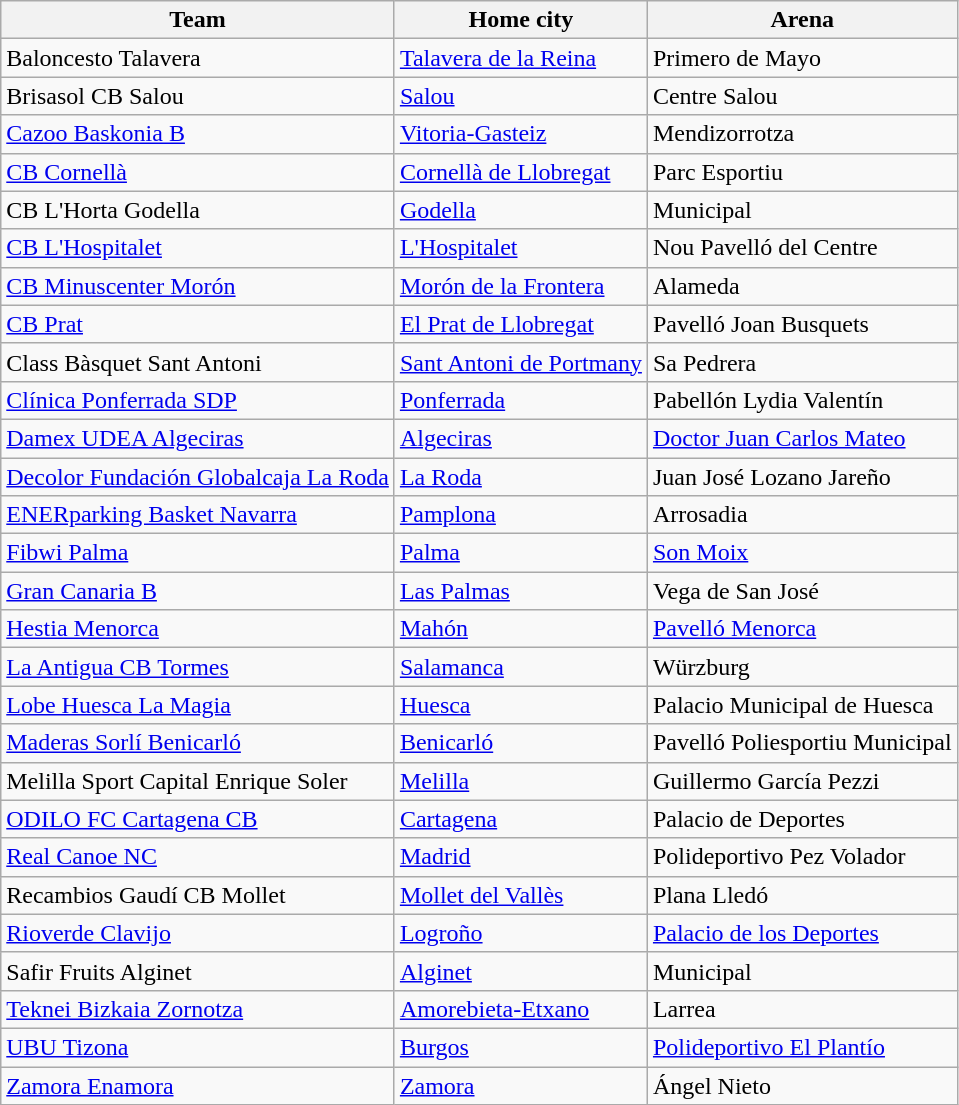<table class="wikitable sortable">
<tr>
<th>Team</th>
<th>Home city</th>
<th>Arena</th>
</tr>
<tr>
<td>Baloncesto Talavera</td>
<td><a href='#'>Talavera de la Reina</a></td>
<td>Primero de Mayo</td>
</tr>
<tr>
<td>Brisasol CB Salou</td>
<td><a href='#'>Salou</a></td>
<td>Centre Salou</td>
</tr>
<tr>
<td><a href='#'>Cazoo Baskonia B</a></td>
<td><a href='#'>Vitoria-Gasteiz</a></td>
<td>Mendizorrotza</td>
</tr>
<tr>
<td><a href='#'>CB Cornellà</a></td>
<td><a href='#'>Cornellà de Llobregat</a></td>
<td>Parc Esportiu</td>
</tr>
<tr>
<td>CB L'Horta Godella</td>
<td><a href='#'>Godella</a></td>
<td>Municipal</td>
</tr>
<tr>
<td><a href='#'>CB L'Hospitalet</a></td>
<td><a href='#'>L'Hospitalet</a></td>
<td>Nou Pavelló del Centre</td>
</tr>
<tr>
<td><a href='#'>CB Minuscenter Morón</a></td>
<td><a href='#'>Morón de la Frontera</a></td>
<td>Alameda</td>
</tr>
<tr>
<td><a href='#'>CB Prat</a></td>
<td><a href='#'>El Prat de Llobregat</a></td>
<td>Pavelló Joan Busquets</td>
</tr>
<tr>
<td>Class Bàsquet Sant Antoni</td>
<td><a href='#'>Sant Antoni de Portmany</a></td>
<td>Sa Pedrera</td>
</tr>
<tr>
<td><a href='#'>Clínica Ponferrada SDP</a></td>
<td><a href='#'>Ponferrada</a></td>
<td>Pabellón Lydia Valentín</td>
</tr>
<tr>
<td><a href='#'>Damex UDEA Algeciras</a></td>
<td><a href='#'>Algeciras</a></td>
<td><a href='#'>Doctor Juan Carlos Mateo</a></td>
</tr>
<tr>
<td><a href='#'>Decolor Fundación Globalcaja La Roda</a></td>
<td><a href='#'>La Roda</a></td>
<td>Juan José Lozano Jareño</td>
</tr>
<tr>
<td><a href='#'>ENERparking Basket Navarra</a></td>
<td><a href='#'>Pamplona</a></td>
<td>Arrosadia</td>
</tr>
<tr>
<td><a href='#'>Fibwi Palma</a></td>
<td><a href='#'>Palma</a></td>
<td><a href='#'>Son Moix</a></td>
</tr>
<tr>
<td><a href='#'>Gran Canaria B</a></td>
<td><a href='#'>Las Palmas</a></td>
<td>Vega de San José</td>
</tr>
<tr>
<td><a href='#'>Hestia Menorca</a></td>
<td><a href='#'>Mahón</a></td>
<td><a href='#'>Pavelló Menorca</a></td>
</tr>
<tr>
<td><a href='#'>La Antigua CB Tormes</a></td>
<td><a href='#'>Salamanca</a></td>
<td>Würzburg</td>
</tr>
<tr>
<td><a href='#'>Lobe Huesca La Magia</a></td>
<td><a href='#'>Huesca</a></td>
<td>Palacio Municipal de Huesca</td>
</tr>
<tr>
<td><a href='#'>Maderas Sorlí Benicarló</a></td>
<td><a href='#'>Benicarló</a></td>
<td>Pavelló Poliesportiu Municipal</td>
</tr>
<tr>
<td>Melilla Sport Capital Enrique Soler</td>
<td><a href='#'>Melilla</a></td>
<td>Guillermo García Pezzi</td>
</tr>
<tr>
<td><a href='#'>ODILO FC Cartagena CB</a></td>
<td><a href='#'>Cartagena</a></td>
<td>Palacio de Deportes</td>
</tr>
<tr>
<td><a href='#'>Real Canoe NC</a></td>
<td><a href='#'>Madrid</a></td>
<td>Polideportivo Pez Volador</td>
</tr>
<tr>
<td>Recambios Gaudí CB Mollet</td>
<td><a href='#'>Mollet del Vallès</a></td>
<td>Plana Lledó</td>
</tr>
<tr>
<td><a href='#'>Rioverde Clavijo</a></td>
<td><a href='#'>Logroño</a></td>
<td><a href='#'>Palacio de los Deportes</a></td>
</tr>
<tr>
<td>Safir Fruits Alginet</td>
<td><a href='#'>Alginet</a></td>
<td>Municipal</td>
</tr>
<tr>
<td><a href='#'>Teknei Bizkaia Zornotza</a></td>
<td><a href='#'>Amorebieta-Etxano</a></td>
<td>Larrea</td>
</tr>
<tr>
<td><a href='#'>UBU Tizona</a></td>
<td><a href='#'>Burgos</a></td>
<td><a href='#'>Polideportivo El Plantío</a></td>
</tr>
<tr>
<td><a href='#'>Zamora Enamora</a></td>
<td><a href='#'>Zamora</a></td>
<td>Ángel Nieto</td>
</tr>
</table>
